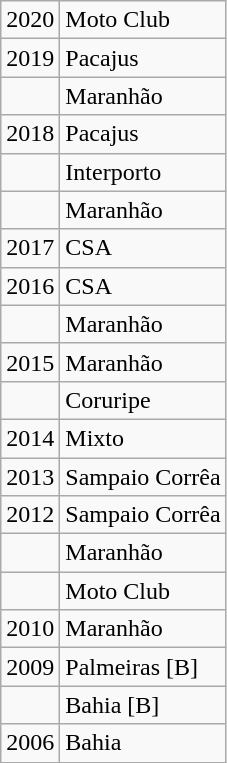<table class="wikitable">
<tr>
<td>2020</td>
<td>Moto Club</td>
</tr>
<tr>
<td>2019</td>
<td>Pacajus</td>
</tr>
<tr>
<td></td>
<td>Maranhão</td>
</tr>
<tr>
<td>2018</td>
<td>Pacajus</td>
</tr>
<tr>
<td></td>
<td>Interporto</td>
</tr>
<tr>
<td></td>
<td>Maranhão</td>
</tr>
<tr>
<td>2017</td>
<td>CSA</td>
</tr>
<tr>
<td>2016</td>
<td>CSA</td>
</tr>
<tr>
<td></td>
<td>Maranhão</td>
</tr>
<tr>
<td>2015</td>
<td>Maranhão</td>
</tr>
<tr>
<td></td>
<td>Coruripe</td>
</tr>
<tr>
<td>2014</td>
<td>Mixto</td>
</tr>
<tr>
<td>2013</td>
<td>Sampaio Corrêa</td>
</tr>
<tr>
<td>2012</td>
<td>Sampaio Corrêa</td>
</tr>
<tr>
<td></td>
<td>Maranhão</td>
</tr>
<tr>
<td></td>
<td>Moto Club</td>
</tr>
<tr>
<td>2010</td>
<td>Maranhão</td>
</tr>
<tr>
<td>2009</td>
<td>Palmeiras [B]</td>
</tr>
<tr>
<td></td>
<td>Bahia [B]</td>
</tr>
<tr>
<td>2006</td>
<td>Bahia</td>
</tr>
</table>
